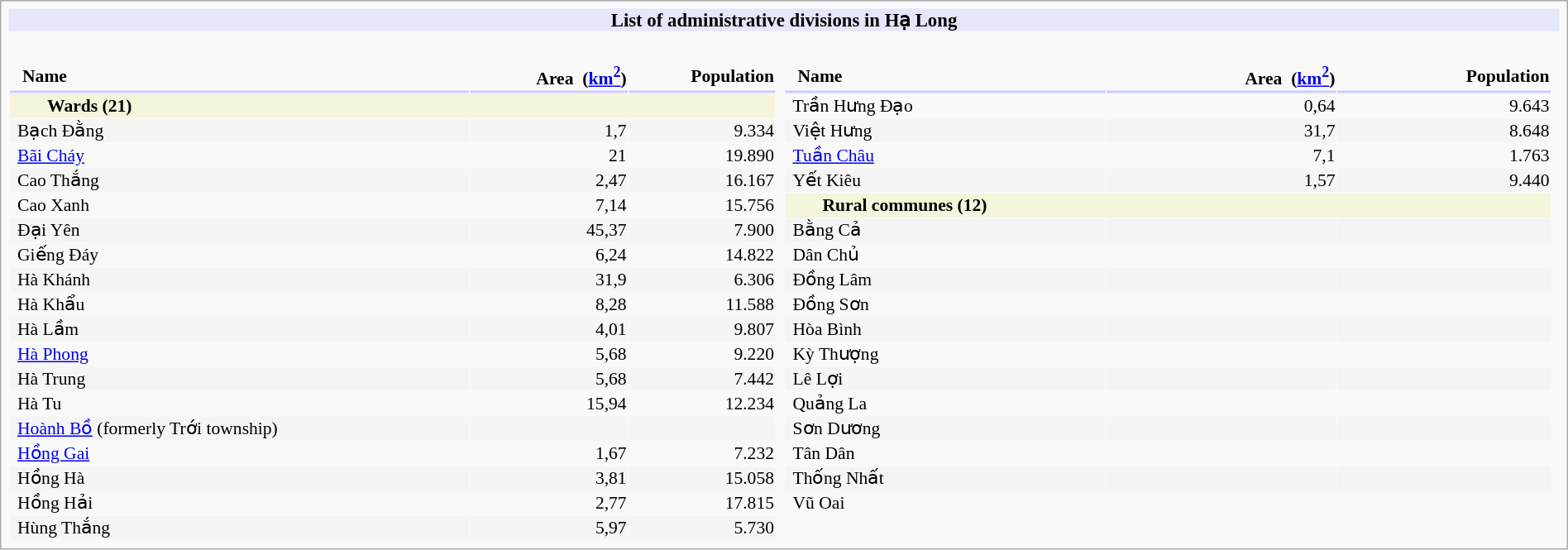<table cellpadding="0" cellspacing="6" width="100%" align="center" style="background: #f9f9f9; border: 1px #aaa solid; margin-top: 16px">
<tr>
<th colspan="3" style="background: #E6E6FA; font-size: 95%;">List of administrative divisions in Hạ Long</th>
</tr>
<tr>
<td width="50%" valign="top" style="background: #f9f9f9;"><br><table cellpadding="1" cellspacing="1" style="background: #f9f9f9; font-size: 90%; text-align: right;" width="100%">
<tr>
<th align="left" style="border-bottom: 2px solid #CCCCFF; padding-left: 10px; white-space:nowrap">Name</th>
<th style="border-bottom: 2px solid #CCCCFF;">Area  (<a href='#'>km<sup>2</sup></a>)</th>
<th style="border-bottom: 2px solid #CCCCFF;">Population</th>
</tr>
<tr>
<td align="left" colspan="3" style="background: #F5F5DC; padding-left: 30px;"><strong>Wards (21)</strong></td>
</tr>
<tr bgcolor="#F5F5F5">
<td align="left" style="padding-left: 6px; white-space:nowrap">Bạch Đằng</td>
<td>1,7</td>
<td>9.334</td>
</tr>
<tr>
<td align="left" style="padding-left: 6px; white-space:nowrap"><a href='#'>Bãi Cháy</a></td>
<td>21</td>
<td>19.890</td>
</tr>
<tr bgcolor="#F5F5F5">
<td align="left" style="padding-left: 6px; white-space:nowrap">Cao Thắng</td>
<td>2,47</td>
<td>16.167</td>
</tr>
<tr>
<td align="left" style="padding-left: 6px; white-space:nowrap">Cao Xanh</td>
<td>7,14</td>
<td>15.756</td>
</tr>
<tr bgcolor="#F5F5F5">
<td align="left" style="padding-left: 6px; white-space:nowrap">Đại Yên</td>
<td>45,37</td>
<td>7.900</td>
</tr>
<tr>
<td align="left" style="padding-left: 6px; white-space:nowrap">Giếng Đáy</td>
<td>6,24</td>
<td>14.822</td>
</tr>
<tr bgcolor="#F5F5F5">
<td align="left" style="padding-left: 6px; white-space:nowrap">Hà Khánh</td>
<td>31,9</td>
<td>6.306</td>
</tr>
<tr>
<td align="left" style="padding-left: 6px; white-space:nowrap">Hà Khẩu</td>
<td>8,28</td>
<td>11.588</td>
</tr>
<tr bgcolor="#F5F5F5">
<td align="left" style="padding-left: 6px; white-space:nowrap">Hà Lầm</td>
<td>4,01</td>
<td>9.807</td>
</tr>
<tr>
<td align="left" style="padding-left: 6px; white-space:nowrap"><a href='#'>Hà Phong</a></td>
<td>5,68</td>
<td>9.220</td>
</tr>
<tr bgcolor="#F5F5F5">
<td align="left" style="padding-left: 6px; white-space:nowrap">Hà Trung</td>
<td>5,68</td>
<td>7.442</td>
</tr>
<tr>
<td align="left" style="padding-left: 6px; white-space:nowrap">Hà Tu</td>
<td>15,94</td>
<td>12.234</td>
</tr>
<tr bgcolor="#F5F5F5">
<td align="left" style="padding-left: 6px; white-space:nowrap"><a href='#'>Hoành Bồ</a> (formerly Trới township)</td>
<td></td>
<td></td>
</tr>
<tr>
<td align="left" style="padding-left: 6px; white-space:nowrap"><a href='#'>Hồng Gai</a></td>
<td>1,67</td>
<td>7.232</td>
</tr>
<tr bgcolor="#F5F5F5">
<td align="left" style="padding-left: 6px; white-space:nowrap">Hồng Hà</td>
<td>3,81</td>
<td>15.058</td>
</tr>
<tr>
<td align="left" style="padding-left: 6px; white-space:nowrap">Hồng Hải</td>
<td>2,77</td>
<td>17.815</td>
</tr>
<tr bgcolor="#F5F5F5">
<td align="left" style="padding-left: 6px; white-space:nowrap">Hùng Thắng</td>
<td>5,97</td>
<td>5.730</td>
</tr>
</table>
</td>
<td width="50%" valign="top" style="background: #f9f9f9;"><br><table cellpadding="1" cellspacing="1" style="background: #f9f9f9; font-size: 90%; text-align: right;" width="100%">
<tr>
<th align="left" style="border-bottom: 2px solid #CCCCFF; padding-left: 10px; white-space:nowrap">Name</th>
<th style="border-bottom: 2px solid #CCCCFF;">Area  (<a href='#'>km<sup>2</sup></a>)</th>
<th style="border-bottom: 2px solid #CCCCFF;">Population</th>
</tr>
<tr>
<td align="left" style="padding-left: 6px; white-space:nowrap">Trần Hưng Đạo</td>
<td>0,64</td>
<td>9.643</td>
</tr>
<tr bgcolor="#F5F5F5">
<td align="left" style="padding-left: 6px; white-space:nowrap">Việt Hưng</td>
<td>31,7</td>
<td>8.648</td>
</tr>
<tr>
<td align="left" style="padding-left: 6px; white-space:nowrap"><a href='#'>Tuần Châu</a></td>
<td>7,1</td>
<td>1.763</td>
</tr>
<tr bgcolor="#F5F5F5">
<td align="left" style="padding-left: 6px; white-space:nowrap">Yết Kiêu</td>
<td>1,57</td>
<td>9.440</td>
</tr>
<tr>
<td align="left" colspan="3" style="background: #F5F5DC; padding-left: 30px;"><strong>Rural communes (12)</strong></td>
</tr>
<tr bgcolor="#F5F5F5">
<td align="left" style="padding-left: 6px; white-space:nowrap">Bằng Cả</td>
<td></td>
<td></td>
</tr>
<tr>
<td align="left" style="padding-left: 6px; white-space:nowrap">Dân Chủ</td>
<td></td>
<td></td>
</tr>
<tr bgcolor="#F5F5F5">
<td align="left" style="padding-left: 6px; white-space:nowrap">Đồng Lâm</td>
<td></td>
<td></td>
</tr>
<tr>
<td align="left" style="padding-left: 6px; white-space:nowrap">Đồng Sơn</td>
<td></td>
<td></td>
</tr>
<tr bgcolor="#F5F5F5">
<td align="left" style="padding-left: 6px; white-space:nowrap">Hòa Bình</td>
<td></td>
<td></td>
</tr>
<tr>
<td align="left" style="padding-left: 6px; white-space:nowrap">Kỳ Thượng</td>
<td></td>
<td></td>
</tr>
<tr bgcolor="#F5F5F5">
<td align="left" style="padding-left: 6px; white-space:nowrap">Lê Lợi</td>
<td></td>
<td></td>
</tr>
<tr>
<td align="left" style="padding-left: 6px; white-space:nowrap">Quảng La</td>
<td></td>
<td></td>
</tr>
<tr bgcolor="#F5F5F5">
<td align="left" style="padding-left: 6px; white-space:nowrap">Sơn Dương</td>
<td></td>
<td></td>
</tr>
<tr>
<td align="left" style="padding-left: 6px; white-space:nowrap">Tân Dân</td>
<td></td>
<td></td>
</tr>
<tr bgcolor="#F5F5F5">
<td align="left" style="padding-left: 6px; white-space:nowrap">Thống Nhất</td>
<td></td>
<td></td>
</tr>
<tr>
<td align="left" style="padding-left: 6px; white-space:nowrap">Vũ Oai</td>
<td></td>
<td></td>
</tr>
</table>
</td>
<td valign="top" style="background: #f9f9f9; font-size: 90%"></td>
</tr>
</table>
